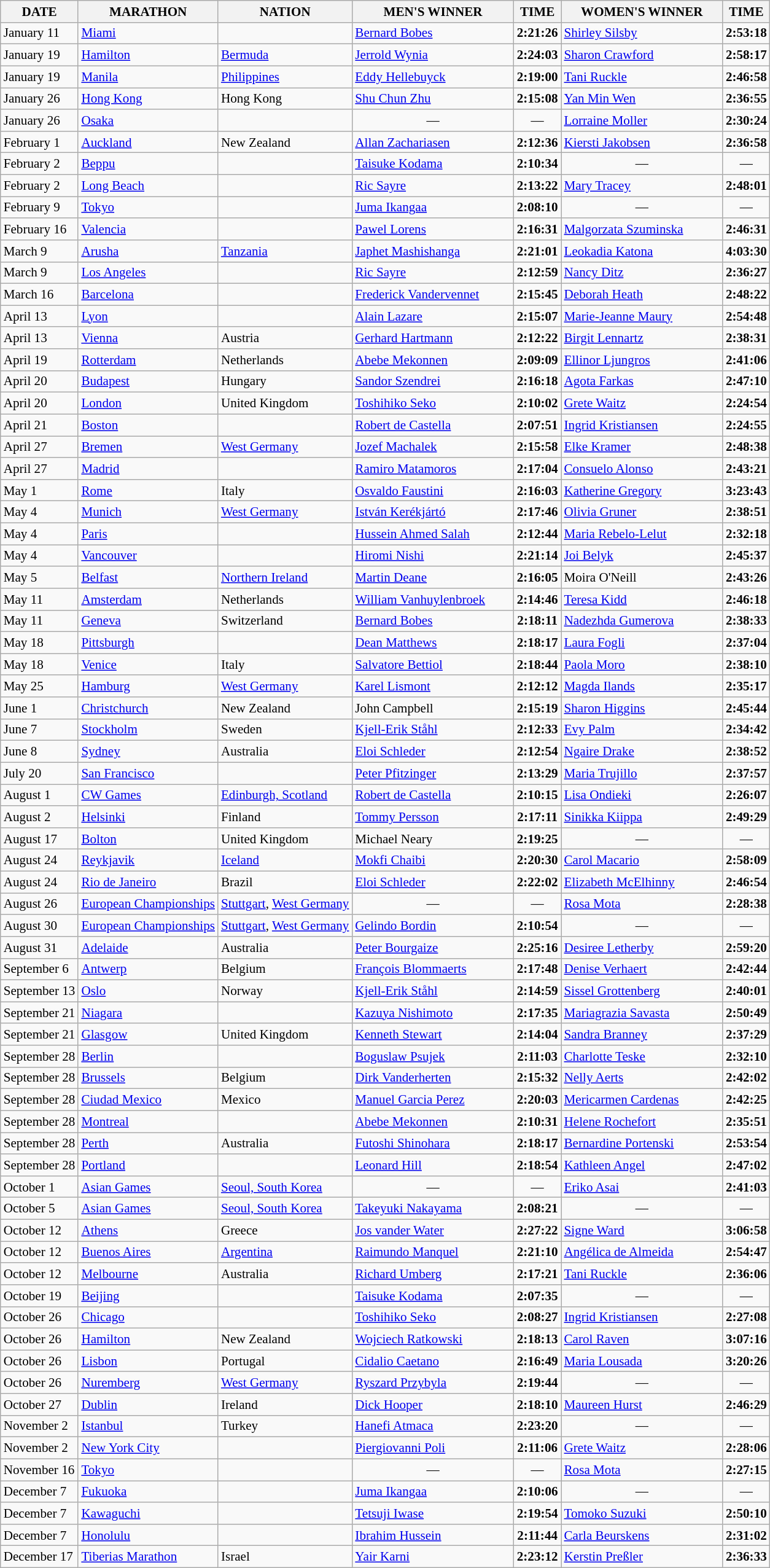<table class="wikitable" style="border-collapse: collapse; font-size: 88%;">
<tr>
<th>DATE</th>
<th>MARATHON</th>
<th>NATION</th>
<th align="left" style="width: 12em">MEN'S WINNER</th>
<th>TIME</th>
<th align="left" style="width: 12em">WOMEN'S WINNER</th>
<th>TIME</th>
</tr>
<tr>
<td>January 11</td>
<td><a href='#'>Miami</a></td>
<td></td>
<td> <a href='#'>Bernard Bobes</a></td>
<td align="center"><strong>2:21:26</strong></td>
<td> <a href='#'>Shirley Silsby</a></td>
<td align="center"><strong>2:53:18</strong></td>
</tr>
<tr>
<td>January 19</td>
<td><a href='#'>Hamilton</a></td>
<td> <a href='#'>Bermuda</a></td>
<td> <a href='#'>Jerrold Wynia</a></td>
<td align="center"><strong>2:24:03</strong></td>
<td> <a href='#'>Sharon Crawford</a></td>
<td align="center"><strong>2:58:17</strong></td>
</tr>
<tr>
<td>January 19</td>
<td><a href='#'>Manila</a></td>
<td> <a href='#'>Philippines</a></td>
<td> <a href='#'>Eddy Hellebuyck</a></td>
<td align="center"><strong>2:19:00</strong></td>
<td> <a href='#'>Tani Ruckle</a></td>
<td align="center"><strong>2:46:58</strong></td>
</tr>
<tr>
<td>January 26</td>
<td><a href='#'>Hong Kong</a></td>
<td> Hong Kong</td>
<td> <a href='#'>Shu Chun Zhu</a></td>
<td align="center"><strong>2:15:08</strong></td>
<td> <a href='#'>Yan Min Wen</a></td>
<td align="center"><strong>2:36:55</strong></td>
</tr>
<tr>
<td>January 26</td>
<td><a href='#'>Osaka</a></td>
<td></td>
<td align="center">—</td>
<td align="center">—</td>
<td> <a href='#'>Lorraine Moller</a></td>
<td align="center"><strong>2:30:24</strong></td>
</tr>
<tr>
<td>February 1</td>
<td><a href='#'>Auckland</a></td>
<td> New Zealand</td>
<td> <a href='#'>Allan Zachariasen</a></td>
<td align="center"><strong>2:12:36</strong></td>
<td> <a href='#'>Kiersti Jakobsen</a></td>
<td align="center"><strong>2:36:58</strong></td>
</tr>
<tr>
<td>February 2</td>
<td><a href='#'>Beppu</a></td>
<td></td>
<td> <a href='#'>Taisuke Kodama</a></td>
<td align="center"><strong>2:10:34</strong></td>
<td align="center">—</td>
<td align="center">—</td>
</tr>
<tr>
<td>February 2</td>
<td><a href='#'>Long Beach</a></td>
<td></td>
<td> <a href='#'>Ric Sayre</a></td>
<td align="center"><strong>2:13:22</strong></td>
<td> <a href='#'>Mary Tracey</a></td>
<td align="center"><strong>2:48:01</strong></td>
</tr>
<tr>
<td>February 9</td>
<td><a href='#'>Tokyo</a></td>
<td></td>
<td> <a href='#'>Juma Ikangaa</a></td>
<td align="center"><strong>2:08:10</strong></td>
<td align="center">—</td>
<td align="center">—</td>
</tr>
<tr>
<td>February 16</td>
<td><a href='#'>Valencia</a></td>
<td></td>
<td> <a href='#'>Pawel Lorens</a></td>
<td align="center"><strong>2:16:31</strong></td>
<td> <a href='#'>Malgorzata Szuminska</a></td>
<td align="center"><strong>2:46:31</strong></td>
</tr>
<tr>
<td>March 9</td>
<td><a href='#'>Arusha</a></td>
<td> <a href='#'>Tanzania</a></td>
<td> <a href='#'>Japhet Mashishanga</a></td>
<td align="center"><strong>2:21:01</strong></td>
<td> <a href='#'>Leokadia Katona</a></td>
<td align="center"><strong>4:03:30</strong></td>
</tr>
<tr>
<td>March 9</td>
<td><a href='#'>Los Angeles</a></td>
<td></td>
<td> <a href='#'>Ric Sayre</a></td>
<td align="center"><strong>2:12:59</strong></td>
<td> <a href='#'>Nancy Ditz</a></td>
<td align="center"><strong>2:36:27</strong></td>
</tr>
<tr>
<td>March 16</td>
<td><a href='#'>Barcelona</a></td>
<td></td>
<td> <a href='#'>Frederick Vandervennet</a></td>
<td align="center"><strong>2:15:45</strong></td>
<td> <a href='#'>Deborah Heath</a></td>
<td align="center"><strong>2:48:22</strong></td>
</tr>
<tr>
<td>April 13</td>
<td><a href='#'>Lyon</a></td>
<td></td>
<td> <a href='#'>Alain Lazare</a></td>
<td align="center"><strong>2:15:07</strong></td>
<td> <a href='#'>Marie-Jeanne Maury</a></td>
<td align="center"><strong>2:54:48</strong></td>
</tr>
<tr>
<td>April 13</td>
<td><a href='#'>Vienna</a></td>
<td> Austria</td>
<td> <a href='#'>Gerhard Hartmann</a></td>
<td align="center"><strong>2:12:22</strong></td>
<td> <a href='#'>Birgit Lennartz</a></td>
<td align="center"><strong>2:38:31</strong></td>
</tr>
<tr>
<td>April 19</td>
<td><a href='#'>Rotterdam</a></td>
<td> Netherlands</td>
<td> <a href='#'>Abebe Mekonnen</a></td>
<td align="center"><strong>2:09:09</strong></td>
<td> <a href='#'>Ellinor Ljungros</a></td>
<td align="center"><strong>2:41:06</strong></td>
</tr>
<tr>
<td>April 20</td>
<td><a href='#'>Budapest</a></td>
<td> Hungary</td>
<td> <a href='#'>Sandor Szendrei</a></td>
<td align="center"><strong>2:16:18</strong></td>
<td> <a href='#'>Agota Farkas</a></td>
<td align="center"><strong>2:47:10</strong></td>
</tr>
<tr>
<td>April 20</td>
<td><a href='#'>London</a></td>
<td> United Kingdom</td>
<td> <a href='#'>Toshihiko Seko</a></td>
<td align="center"><strong>2:10:02</strong></td>
<td> <a href='#'>Grete Waitz</a></td>
<td align="center"><strong>2:24:54</strong></td>
</tr>
<tr>
<td>April 21</td>
<td><a href='#'>Boston</a></td>
<td></td>
<td> <a href='#'>Robert de Castella</a></td>
<td align="center"><strong>2:07:51</strong></td>
<td> <a href='#'>Ingrid Kristiansen</a></td>
<td align="center"><strong>2:24:55</strong></td>
</tr>
<tr>
<td>April 27</td>
<td><a href='#'>Bremen</a></td>
<td> <a href='#'>West Germany</a></td>
<td> <a href='#'>Jozef Machalek</a></td>
<td align="center"><strong>2:15:58</strong></td>
<td> <a href='#'>Elke Kramer</a></td>
<td align="center"><strong>2:48:38</strong></td>
</tr>
<tr>
<td>April 27</td>
<td><a href='#'>Madrid</a></td>
<td></td>
<td> <a href='#'>Ramiro Matamoros</a></td>
<td align="center"><strong>2:17:04</strong></td>
<td> <a href='#'>Consuelo Alonso</a></td>
<td align="center"><strong>2:43:21</strong></td>
</tr>
<tr>
<td>May 1</td>
<td><a href='#'>Rome</a></td>
<td> Italy</td>
<td> <a href='#'>Osvaldo Faustini</a></td>
<td align="center"><strong>2:16:03</strong></td>
<td> <a href='#'>Katherine Gregory</a></td>
<td align="center"><strong>3:23:43</strong></td>
</tr>
<tr>
<td>May 4</td>
<td><a href='#'>Munich</a></td>
<td> <a href='#'>West Germany</a></td>
<td> <a href='#'>István Kerékjártó</a></td>
<td align="center"><strong>2:17:46</strong></td>
<td> <a href='#'>Olivia Gruner</a></td>
<td align="center"><strong>2:38:51</strong></td>
</tr>
<tr>
<td>May 4</td>
<td><a href='#'>Paris</a></td>
<td></td>
<td> <a href='#'>Hussein Ahmed Salah</a></td>
<td align="center"><strong>2:12:44</strong></td>
<td> <a href='#'>Maria Rebelo-Lelut</a></td>
<td align="center"><strong>2:32:18</strong></td>
</tr>
<tr>
<td>May 4</td>
<td><a href='#'>Vancouver</a></td>
<td></td>
<td> <a href='#'>Hiromi Nishi</a></td>
<td align="center"><strong>2:21:14</strong></td>
<td> <a href='#'>Joi Belyk</a></td>
<td align="center"><strong>2:45:37</strong></td>
</tr>
<tr>
<td>May 5</td>
<td><a href='#'>Belfast</a></td>
<td> <a href='#'>Northern Ireland</a></td>
<td> <a href='#'>Martin Deane</a></td>
<td align="center"><strong>2:16:05</strong></td>
<td> Moira O'Neill</td>
<td align="center"><strong>2:43:26</strong></td>
</tr>
<tr>
<td>May 11</td>
<td><a href='#'>Amsterdam</a></td>
<td> Netherlands</td>
<td> <a href='#'>William Vanhuylenbroek</a></td>
<td align="center"><strong>2:14:46</strong></td>
<td> <a href='#'>Teresa Kidd</a></td>
<td align="center"><strong>2:46:18</strong></td>
</tr>
<tr>
<td>May 11</td>
<td><a href='#'>Geneva</a></td>
<td> Switzerland</td>
<td> <a href='#'>Bernard Bobes</a></td>
<td align="center"><strong>2:18:11</strong></td>
<td> <a href='#'>Nadezhda Gumerova</a></td>
<td align="center"><strong>2:38:33</strong></td>
</tr>
<tr>
<td>May 18</td>
<td><a href='#'>Pittsburgh</a></td>
<td></td>
<td> <a href='#'>Dean Matthews</a></td>
<td align="center"><strong>2:18:17</strong></td>
<td> <a href='#'>Laura Fogli</a></td>
<td align="center"><strong>2:37:04</strong></td>
</tr>
<tr>
<td>May 18</td>
<td><a href='#'>Venice</a></td>
<td> Italy</td>
<td> <a href='#'>Salvatore Bettiol</a></td>
<td align="center"><strong>2:18:44</strong></td>
<td> <a href='#'>Paola Moro</a></td>
<td align="center"><strong>2:38:10</strong></td>
</tr>
<tr>
<td>May 25</td>
<td><a href='#'>Hamburg</a></td>
<td> <a href='#'>West Germany</a></td>
<td> <a href='#'>Karel Lismont</a></td>
<td align="center"><strong>2:12:12</strong></td>
<td> <a href='#'>Magda Ilands</a></td>
<td align="center"><strong>2:35:17</strong></td>
</tr>
<tr>
<td>June 1</td>
<td><a href='#'>Christchurch</a></td>
<td> New Zealand</td>
<td> John Campbell</td>
<td align="center"><strong>2:15:19</strong></td>
<td> <a href='#'>Sharon Higgins</a></td>
<td align="center"><strong>2:45:44</strong></td>
</tr>
<tr>
<td>June 7</td>
<td><a href='#'>Stockholm</a></td>
<td> Sweden</td>
<td> <a href='#'>Kjell-Erik Ståhl</a></td>
<td align="center"><strong>2:12:33</strong></td>
<td> <a href='#'>Evy Palm</a></td>
<td align="center"><strong>2:34:42</strong></td>
</tr>
<tr>
<td>June 8</td>
<td><a href='#'>Sydney</a></td>
<td> Australia</td>
<td> <a href='#'>Eloi Schleder</a></td>
<td align="center"><strong>2:12:54</strong></td>
<td> <a href='#'>Ngaire Drake</a></td>
<td align="center"><strong>2:38:52</strong></td>
</tr>
<tr>
<td>July 20</td>
<td><a href='#'>San Francisco</a></td>
<td></td>
<td> <a href='#'>Peter Pfitzinger</a></td>
<td align="center"><strong>2:13:29</strong></td>
<td> <a href='#'>Maria Trujillo</a></td>
<td align="center"><strong>2:37:57</strong></td>
</tr>
<tr>
<td>August 1</td>
<td><a href='#'>CW Games</a></td>
<td> <a href='#'>Edinburgh, Scotland</a></td>
<td> <a href='#'>Robert de Castella</a></td>
<td align="center"><strong>2:10:15</strong></td>
<td> <a href='#'>Lisa Ondieki</a></td>
<td align="center"><strong>2:26:07</strong></td>
</tr>
<tr>
<td>August 2</td>
<td><a href='#'>Helsinki</a></td>
<td> Finland</td>
<td> <a href='#'>Tommy Persson</a></td>
<td align="center"><strong>2:17:11</strong></td>
<td> <a href='#'>Sinikka Kiippa</a></td>
<td align="center"><strong>2:49:29</strong></td>
</tr>
<tr>
<td>August 17</td>
<td><a href='#'>Bolton</a></td>
<td> United Kingdom</td>
<td> Michael Neary</td>
<td align="center"><strong>2:19:25</strong></td>
<td align="center">—</td>
<td align="center">—</td>
</tr>
<tr>
<td>August 24</td>
<td><a href='#'>Reykjavik</a></td>
<td> <a href='#'>Iceland</a></td>
<td> <a href='#'>Mokfi Chaibi</a></td>
<td align="center"><strong>2:20:30</strong></td>
<td> <a href='#'>Carol Macario</a></td>
<td align="center"><strong>2:58:09</strong></td>
</tr>
<tr>
<td>August 24</td>
<td><a href='#'>Rio de Janeiro</a></td>
<td> Brazil</td>
<td> <a href='#'>Eloi Schleder</a></td>
<td align="center"><strong>2:22:02</strong></td>
<td> <a href='#'>Elizabeth McElhinny</a></td>
<td align="center"><strong>2:46:54</strong></td>
</tr>
<tr>
<td>August 26</td>
<td><a href='#'>European Championships</a></td>
<td> <a href='#'>Stuttgart</a>, <a href='#'>West Germany</a></td>
<td align="center">—</td>
<td align="center">—</td>
<td> <a href='#'>Rosa Mota</a></td>
<td align="center"><strong>2:28:38</strong></td>
</tr>
<tr>
<td>August 30</td>
<td><a href='#'>European Championships</a></td>
<td> <a href='#'>Stuttgart</a>, <a href='#'>West Germany</a></td>
<td> <a href='#'>Gelindo Bordin</a></td>
<td align="center"><strong>2:10:54</strong></td>
<td align="center">—</td>
<td align="center">—</td>
</tr>
<tr>
<td>August 31</td>
<td><a href='#'>Adelaide</a></td>
<td> Australia</td>
<td> <a href='#'>Peter Bourgaize</a></td>
<td align="center"><strong>2:25:16</strong></td>
<td> <a href='#'>Desiree Letherby</a></td>
<td align="center"><strong>2:59:20</strong></td>
</tr>
<tr>
<td>September 6</td>
<td><a href='#'>Antwerp</a></td>
<td> Belgium</td>
<td> <a href='#'>François Blommaerts</a></td>
<td align="center"><strong>2:17:48</strong></td>
<td> <a href='#'>Denise Verhaert</a></td>
<td align="center"><strong>2:42:44</strong></td>
</tr>
<tr>
<td>September 13</td>
<td><a href='#'>Oslo</a></td>
<td> Norway</td>
<td> <a href='#'>Kjell-Erik Ståhl</a></td>
<td align="center"><strong>2:14:59</strong></td>
<td> <a href='#'>Sissel Grottenberg</a></td>
<td align="center"><strong>2:40:01</strong></td>
</tr>
<tr>
<td>September 21</td>
<td><a href='#'>Niagara</a></td>
<td></td>
<td> <a href='#'>Kazuya Nishimoto</a></td>
<td align="center"><strong>2:17:35</strong></td>
<td> <a href='#'>Mariagrazia Savasta</a></td>
<td align="center"><strong>2:50:49</strong></td>
</tr>
<tr>
<td>September 21</td>
<td><a href='#'>Glasgow</a></td>
<td> United Kingdom</td>
<td> <a href='#'>Kenneth Stewart</a></td>
<td align="center"><strong>2:14:04</strong></td>
<td> <a href='#'>Sandra Branney</a></td>
<td align="center"><strong>2:37:29</strong></td>
</tr>
<tr>
<td>September 28</td>
<td><a href='#'>Berlin</a></td>
<td></td>
<td> <a href='#'>Boguslaw Psujek</a></td>
<td align="center"><strong>2:11:03</strong></td>
<td> <a href='#'>Charlotte Teske</a></td>
<td align="center"><strong>2:32:10</strong></td>
</tr>
<tr>
<td>September 28</td>
<td><a href='#'>Brussels</a></td>
<td> Belgium</td>
<td> <a href='#'>Dirk Vanderherten</a></td>
<td align="center"><strong>2:15:32</strong></td>
<td> <a href='#'>Nelly Aerts</a></td>
<td align="center"><strong>2:42:02</strong></td>
</tr>
<tr>
<td>September 28</td>
<td><a href='#'>Ciudad Mexico</a></td>
<td> Mexico</td>
<td> <a href='#'>Manuel Garcia Perez</a></td>
<td align="center"><strong>2:20:03</strong></td>
<td> <a href='#'>Mericarmen Cardenas</a></td>
<td align="center"><strong>2:42:25</strong></td>
</tr>
<tr>
<td>September 28</td>
<td><a href='#'>Montreal</a></td>
<td></td>
<td> <a href='#'>Abebe Mekonnen</a></td>
<td align="center"><strong>2:10:31</strong></td>
<td> <a href='#'>Helene Rochefort</a></td>
<td align="center"><strong>2:35:51</strong></td>
</tr>
<tr>
<td>September 28</td>
<td><a href='#'>Perth</a></td>
<td> Australia</td>
<td> <a href='#'>Futoshi Shinohara</a></td>
<td align="center"><strong>2:18:17</strong></td>
<td> <a href='#'>Bernardine Portenski</a></td>
<td align="center"><strong>2:53:54</strong></td>
</tr>
<tr>
<td>September 28</td>
<td><a href='#'>Portland</a></td>
<td></td>
<td> <a href='#'>Leonard Hill</a></td>
<td align="center"><strong>2:18:54</strong></td>
<td> <a href='#'>Kathleen Angel</a></td>
<td align="center"><strong>2:47:02</strong></td>
</tr>
<tr>
<td>October 1</td>
<td><a href='#'>Asian Games</a></td>
<td> <a href='#'>Seoul, South Korea</a></td>
<td align="center">—</td>
<td align="center">—</td>
<td> <a href='#'>Eriko Asai</a></td>
<td align="center"><strong>2:41:03</strong></td>
</tr>
<tr>
<td>October 5</td>
<td><a href='#'>Asian Games</a></td>
<td> <a href='#'>Seoul, South Korea</a></td>
<td> <a href='#'>Takeyuki Nakayama</a></td>
<td align="center"><strong>2:08:21</strong></td>
<td align="center">—</td>
<td align="center">—</td>
</tr>
<tr>
<td>October 12</td>
<td><a href='#'>Athens</a></td>
<td> Greece</td>
<td> <a href='#'>Jos vander Water</a></td>
<td align="center"><strong>2:27:22</strong></td>
<td> <a href='#'>Signe Ward</a></td>
<td align="center"><strong>3:06:58</strong></td>
</tr>
<tr>
<td>October 12</td>
<td><a href='#'>Buenos Aires</a></td>
<td> <a href='#'>Argentina</a></td>
<td> <a href='#'>Raimundo Manquel</a></td>
<td align="center"><strong>2:21:10</strong></td>
<td> <a href='#'>Angélica de Almeida</a></td>
<td align="center"><strong>2:54:47</strong></td>
</tr>
<tr>
<td>October 12</td>
<td><a href='#'>Melbourne</a></td>
<td> Australia</td>
<td> <a href='#'>Richard Umberg</a></td>
<td align="center"><strong>2:17:21</strong></td>
<td> <a href='#'>Tani Ruckle</a></td>
<td align="center"><strong>2:36:06</strong></td>
</tr>
<tr>
<td>October 19</td>
<td><a href='#'>Beijing</a></td>
<td></td>
<td> <a href='#'>Taisuke Kodama</a></td>
<td align="center"><strong>2:07:35</strong></td>
<td align="center">—</td>
<td align="center">—</td>
</tr>
<tr>
<td>October 26</td>
<td><a href='#'>Chicago</a></td>
<td></td>
<td> <a href='#'>Toshihiko Seko</a></td>
<td align="center"><strong>2:08:27</strong></td>
<td> <a href='#'>Ingrid Kristiansen</a></td>
<td align="center"><strong>2:27:08</strong></td>
</tr>
<tr>
<td>October 26</td>
<td><a href='#'>Hamilton</a></td>
<td> New Zealand</td>
<td> <a href='#'>Wojciech Ratkowski</a></td>
<td align="center"><strong>2:18:13</strong></td>
<td> <a href='#'>Carol Raven</a></td>
<td align="center"><strong>3:07:16</strong></td>
</tr>
<tr>
<td>October 26</td>
<td><a href='#'>Lisbon</a></td>
<td> Portugal</td>
<td> <a href='#'>Cidalio Caetano</a></td>
<td align="center"><strong>2:16:49</strong></td>
<td> <a href='#'>Maria Lousada</a></td>
<td align="center"><strong>3:20:26</strong></td>
</tr>
<tr>
<td>October 26</td>
<td><a href='#'>Nuremberg</a></td>
<td> <a href='#'>West Germany</a></td>
<td> <a href='#'>Ryszard Przybyla</a></td>
<td align="center"><strong>2:19:44</strong></td>
<td align="center">—</td>
<td align="center">—</td>
</tr>
<tr>
<td>October 27</td>
<td><a href='#'>Dublin</a></td>
<td> Ireland</td>
<td> <a href='#'>Dick Hooper</a></td>
<td align="center"><strong>2:18:10</strong></td>
<td> <a href='#'>Maureen Hurst</a></td>
<td align="center"><strong>2:46:29</strong></td>
</tr>
<tr>
<td>November 2</td>
<td><a href='#'>Istanbul</a></td>
<td> Turkey</td>
<td> <a href='#'>Hanefi Atmaca</a></td>
<td align="center"><strong>2:23:20</strong></td>
<td align="center">—</td>
<td align="center">—</td>
</tr>
<tr>
<td>November 2</td>
<td><a href='#'>New York City</a></td>
<td></td>
<td> <a href='#'>Piergiovanni Poli</a></td>
<td align="center"><strong>2:11:06</strong></td>
<td> <a href='#'>Grete Waitz</a></td>
<td align="center"><strong>2:28:06</strong></td>
</tr>
<tr>
<td>November 16</td>
<td><a href='#'>Tokyo</a></td>
<td></td>
<td align="center">—</td>
<td align="center">—</td>
<td> <a href='#'>Rosa Mota</a></td>
<td align="center"><strong>2:27:15</strong></td>
</tr>
<tr>
<td>December 7</td>
<td><a href='#'>Fukuoka</a></td>
<td></td>
<td> <a href='#'>Juma Ikangaa</a></td>
<td align="center"><strong>2:10:06</strong></td>
<td align="center">—</td>
<td align="center">—</td>
</tr>
<tr>
<td>December 7</td>
<td><a href='#'>Kawaguchi</a></td>
<td></td>
<td> <a href='#'>Tetsuji Iwase</a></td>
<td align="center"><strong>2:19:54</strong></td>
<td> <a href='#'>Tomoko Suzuki</a></td>
<td align="center"><strong>2:50:10</strong></td>
</tr>
<tr>
<td>December 7</td>
<td><a href='#'>Honolulu</a></td>
<td></td>
<td> <a href='#'>Ibrahim Hussein</a></td>
<td align="center"><strong>2:11:44</strong></td>
<td> <a href='#'>Carla Beurskens</a></td>
<td align="center"><strong>2:31:02</strong></td>
</tr>
<tr>
<td>December 17</td>
<td><a href='#'>Tiberias Marathon</a></td>
<td> Israel</td>
<td> <a href='#'>Yair Karni</a></td>
<td align="center"><strong>2:23:12</strong></td>
<td> <a href='#'>Kerstin Preßler</a></td>
<td align="center"><strong>2:36:33</strong></td>
</tr>
</table>
